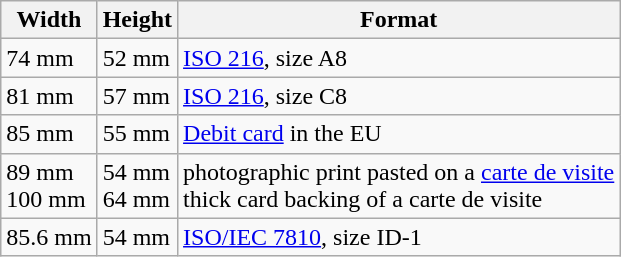<table class="wikitable sortable">
<tr>
<th>Width</th>
<th>Height</th>
<th class="unsortable">Format</th>
</tr>
<tr>
<td>74 mm</td>
<td>52 mm</td>
<td><a href='#'>ISO 216</a>, size A8</td>
</tr>
<tr>
<td>81 mm</td>
<td>57 mm</td>
<td><a href='#'>ISO 216</a>, size C8</td>
</tr>
<tr>
<td>85 mm</td>
<td>55 mm</td>
<td><a href='#'>Debit card</a> in the EU</td>
</tr>
<tr>
<td>89 mm<br>100 mm</td>
<td>54 mm<br>64 mm</td>
<td>photographic print pasted on a <a href='#'>carte de visite</a><br>thick card backing of a carte de visite</td>
</tr>
<tr>
<td>85.6 mm</td>
<td>54 mm</td>
<td><a href='#'>ISO/IEC 7810</a>, size ID-1</td>
</tr>
</table>
